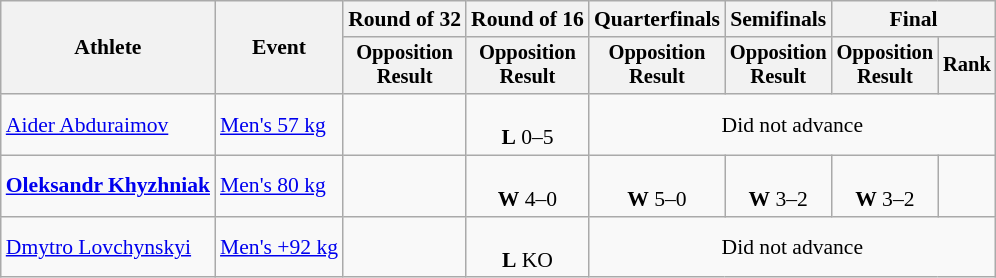<table class="wikitable" style="font-size:90%">
<tr>
<th rowspan="2">Athlete</th>
<th rowspan="2">Event</th>
<th>Round of 32</th>
<th>Round of 16</th>
<th>Quarterfinals</th>
<th>Semifinals</th>
<th colspan=2>Final</th>
</tr>
<tr style="font-size:95%">
<th>Opposition<br>Result</th>
<th>Opposition<br>Result</th>
<th>Opposition<br>Result</th>
<th>Opposition<br>Result</th>
<th>Opposition<br>Result</th>
<th>Rank</th>
</tr>
<tr align=center>
<td align=left><a href='#'>Aider Abduraimov</a></td>
<td align=left><a href='#'>Men's 57 kg</a></td>
<td></td>
<td><br><strong>L</strong> 0–5</td>
<td colspan=4>Did not advance</td>
</tr>
<tr align=center>
<td align=left><strong><a href='#'>Oleksandr Khyzhniak</a></strong></td>
<td align=left><a href='#'>Men's 80 kg</a></td>
<td></td>
<td><br><strong>W</strong> 4–0</td>
<td><br><strong>W</strong> 5–0</td>
<td><br> <strong>W</strong> 3–2</td>
<td><br><strong>W</strong> 3–2</td>
<td></td>
</tr>
<tr align=center>
<td align=left><a href='#'>Dmytro Lovchynskyi</a></td>
<td align=left><a href='#'>Men's +92 kg</a></td>
<td></td>
<td><br><strong>L</strong> KO</td>
<td colspan=4>Did not advance</td>
</tr>
</table>
